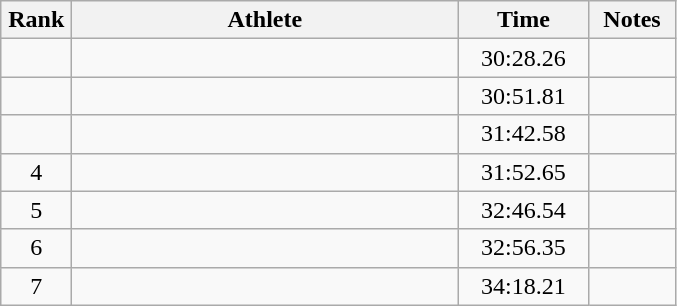<table class="wikitable" style="text-align:center">
<tr>
<th width=40>Rank</th>
<th width=250>Athlete</th>
<th width=80>Time</th>
<th width=50>Notes</th>
</tr>
<tr>
<td></td>
<td align=left></td>
<td>30:28.26</td>
<td></td>
</tr>
<tr>
<td></td>
<td align=left></td>
<td>30:51.81</td>
<td></td>
</tr>
<tr>
<td></td>
<td align=left></td>
<td>31:42.58</td>
<td></td>
</tr>
<tr>
<td>4</td>
<td align=left></td>
<td>31:52.65</td>
<td></td>
</tr>
<tr>
<td>5</td>
<td align=left></td>
<td>32:46.54</td>
<td></td>
</tr>
<tr>
<td>6</td>
<td align=left></td>
<td>32:56.35</td>
<td></td>
</tr>
<tr>
<td>7</td>
<td align=left></td>
<td>34:18.21</td>
<td></td>
</tr>
</table>
